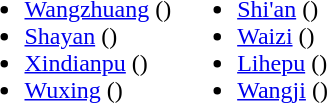<table>
<tr>
<td valign="top"><br><ul><li><a href='#'>Wangzhuang</a> ()</li><li><a href='#'>Shayan</a> ()</li><li><a href='#'>Xindianpu</a> ()</li><li><a href='#'>Wuxing</a> ()</li></ul></td>
<td valign="top"><br><ul><li><a href='#'>Shi'an</a> ()</li><li><a href='#'>Waizi</a> ()</li><li><a href='#'>Lihepu</a> ()</li><li><a href='#'>Wangji</a> ()</li></ul></td>
</tr>
</table>
